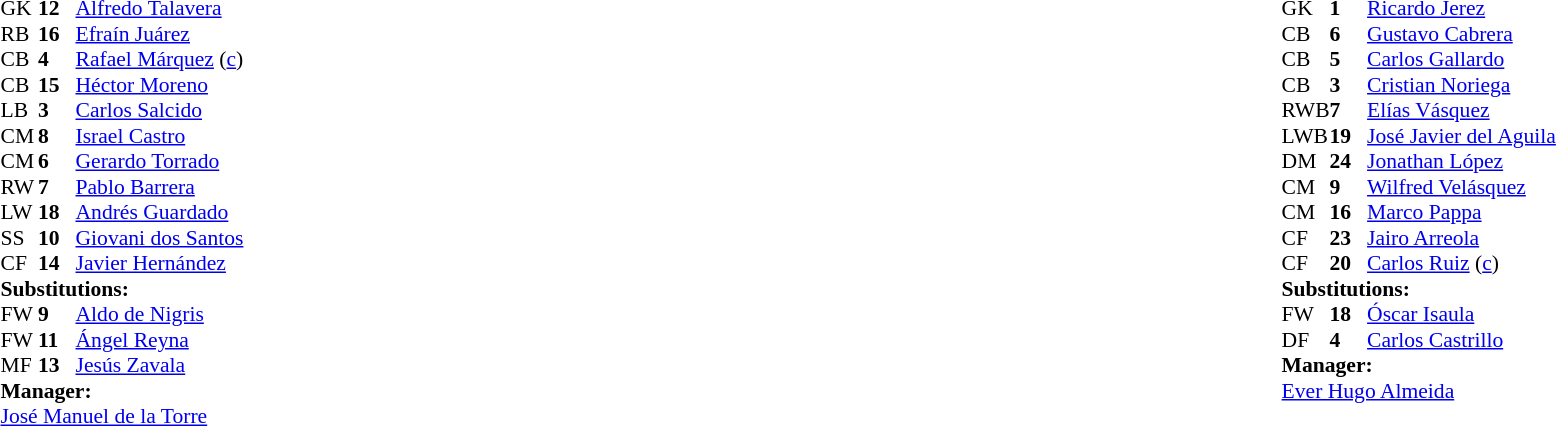<table width="100%">
<tr>
<td valign="top" width="50%"><br><table style="font-size: 90%" cellspacing="0" cellpadding="0">
<tr>
<th width="25"></th>
<th width="25"></th>
</tr>
<tr>
<td>GK</td>
<td><strong>12</strong></td>
<td><a href='#'>Alfredo Talavera</a></td>
</tr>
<tr>
<td>RB</td>
<td><strong>16</strong></td>
<td><a href='#'>Efraín Juárez</a></td>
</tr>
<tr>
<td>CB</td>
<td><strong>4</strong></td>
<td><a href='#'>Rafael Márquez</a> (<a href='#'>c</a>)</td>
<td></td>
</tr>
<tr>
<td>CB</td>
<td><strong>15</strong></td>
<td><a href='#'>Héctor Moreno</a></td>
</tr>
<tr>
<td>LB</td>
<td><strong>3</strong></td>
<td><a href='#'>Carlos Salcido</a></td>
</tr>
<tr>
<td>CM</td>
<td><strong>8</strong></td>
<td><a href='#'>Israel Castro</a></td>
<td></td>
<td></td>
</tr>
<tr>
<td>CM</td>
<td><strong>6</strong></td>
<td><a href='#'>Gerardo Torrado</a></td>
</tr>
<tr>
<td>RW</td>
<td><strong>7</strong></td>
<td><a href='#'>Pablo Barrera</a></td>
<td></td>
<td></td>
</tr>
<tr>
<td>LW</td>
<td><strong>18</strong></td>
<td><a href='#'>Andrés Guardado</a></td>
</tr>
<tr>
<td>SS</td>
<td><strong>10</strong></td>
<td><a href='#'>Giovani dos Santos</a></td>
<td></td>
<td></td>
</tr>
<tr>
<td>CF</td>
<td><strong>14</strong></td>
<td><a href='#'>Javier Hernández</a></td>
</tr>
<tr>
<td colspan=3><strong>Substitutions:</strong></td>
</tr>
<tr>
<td>FW</td>
<td><strong>9</strong></td>
<td><a href='#'>Aldo de Nigris</a></td>
<td></td>
<td></td>
</tr>
<tr>
<td>FW</td>
<td><strong>11</strong></td>
<td><a href='#'>Ángel Reyna</a></td>
<td></td>
<td></td>
</tr>
<tr>
<td>MF</td>
<td><strong>13</strong></td>
<td><a href='#'>Jesús Zavala</a></td>
<td></td>
<td></td>
</tr>
<tr>
<td colspan=3><strong>Manager:</strong></td>
</tr>
<tr>
<td colspan=3><a href='#'>José Manuel de la Torre</a></td>
</tr>
</table>
</td>
<td valign="top"></td>
<td valign="top" width="50%"><br><table style="font-size: 90%" cellspacing="0" cellpadding="0" align="center">
<tr>
<th width=25></th>
<th width=25></th>
</tr>
<tr>
<td>GK</td>
<td><strong>1</strong></td>
<td><a href='#'>Ricardo Jerez</a></td>
</tr>
<tr>
<td>CB</td>
<td><strong>6</strong></td>
<td><a href='#'>Gustavo Cabrera</a></td>
</tr>
<tr>
<td>CB</td>
<td><strong>5</strong></td>
<td><a href='#'>Carlos Gallardo</a></td>
</tr>
<tr>
<td>CB</td>
<td><strong>3</strong></td>
<td><a href='#'>Cristian Noriega</a></td>
</tr>
<tr>
<td>RWB</td>
<td><strong>7</strong></td>
<td><a href='#'>Elías Vásquez</a></td>
<td></td>
<td></td>
</tr>
<tr>
<td>LWB</td>
<td><strong>19</strong></td>
<td><a href='#'>José Javier del Aguila</a></td>
<td></td>
</tr>
<tr>
<td>DM</td>
<td><strong>24</strong></td>
<td><a href='#'>Jonathan López</a></td>
<td></td>
</tr>
<tr>
<td>CM</td>
<td><strong>9</strong></td>
<td><a href='#'>Wilfred Velásquez</a></td>
<td></td>
</tr>
<tr>
<td>CM</td>
<td><strong>16</strong></td>
<td><a href='#'>Marco Pappa</a></td>
</tr>
<tr>
<td>CF</td>
<td><strong>23</strong></td>
<td><a href='#'>Jairo Arreola</a></td>
<td></td>
<td></td>
</tr>
<tr>
<td>CF</td>
<td><strong>20</strong></td>
<td><a href='#'>Carlos Ruiz</a> (<a href='#'>c</a>)</td>
</tr>
<tr>
<td colspan=3><strong>Substitutions:</strong></td>
</tr>
<tr>
<td>FW</td>
<td><strong>18</strong></td>
<td><a href='#'>Óscar Isaula</a></td>
<td></td>
<td></td>
</tr>
<tr>
<td>DF</td>
<td><strong>4</strong></td>
<td><a href='#'>Carlos Castrillo</a></td>
<td></td>
<td></td>
</tr>
<tr>
<td colspan=3><strong>Manager:</strong></td>
</tr>
<tr>
<td colspan=3> <a href='#'>Ever Hugo Almeida</a></td>
</tr>
</table>
</td>
</tr>
</table>
